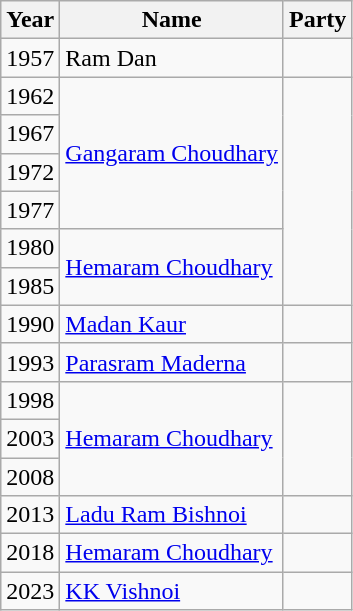<table class="wikitable">
<tr>
<th>Year</th>
<th>Name</th>
<th colspan="2">Party</th>
</tr>
<tr>
<td>1957</td>
<td>Ram Dan</td>
<td></td>
</tr>
<tr>
<td>1962</td>
<td rowspan=4><a href='#'>Gangaram Choudhary</a></td>
</tr>
<tr>
<td>1967</td>
</tr>
<tr>
<td>1972</td>
</tr>
<tr>
<td>1977</td>
</tr>
<tr>
<td>1980</td>
<td rowspan=2><a href='#'>Hemaram Choudhary</a></td>
</tr>
<tr>
<td>1985</td>
</tr>
<tr>
<td>1990</td>
<td><a href='#'>Madan Kaur</a></td>
<td></td>
</tr>
<tr>
<td>1993</td>
<td><a href='#'>Parasram Maderna</a></td>
<td></td>
</tr>
<tr>
<td>1998</td>
<td rowspan=3><a href='#'>Hemaram Choudhary</a></td>
</tr>
<tr>
<td>2003</td>
</tr>
<tr>
<td>2008</td>
</tr>
<tr>
<td>2013</td>
<td><a href='#'>Ladu Ram Bishnoi</a></td>
<td></td>
</tr>
<tr>
<td>2018</td>
<td><a href='#'>Hemaram Choudhary</a></td>
<td></td>
</tr>
<tr>
<td>2023</td>
<td><a href='#'>KK Vishnoi</a></td>
<td></td>
</tr>
</table>
